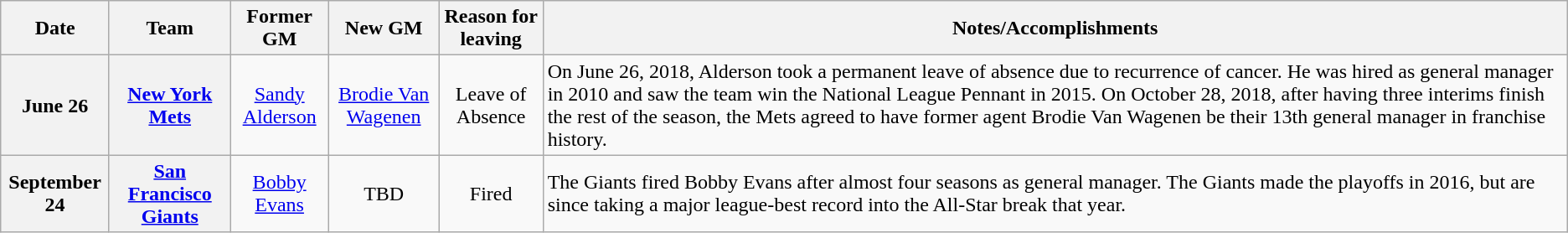<table class="wikitable" style="text-align:center;">
<tr>
<th>Date</th>
<th>Team</th>
<th>Former GM</th>
<th>New GM</th>
<th>Reason for leaving</th>
<th>Notes/Accomplishments</th>
</tr>
<tr>
<th>June 26</th>
<th><a href='#'>New York Mets</a></th>
<td><a href='#'>Sandy Alderson</a></td>
<td><a href='#'>Brodie Van Wagenen</a></td>
<td>Leave of Absence</td>
<td style="text-align:left;">On June 26, 2018, Alderson took a permanent leave of absence due to recurrence of cancer. He was hired as general manager in 2010 and saw the team win the National League Pennant in 2015. On October 28, 2018, after having three interims finish the rest of the season, the Mets agreed to have former agent Brodie Van Wagenen be their 13th general manager in franchise history.</td>
</tr>
<tr>
<th>September 24</th>
<th><a href='#'>San Francisco Giants</a></th>
<td><a href='#'>Bobby Evans</a></td>
<td>TBD</td>
<td>Fired</td>
<td style="text-align:left;">The Giants fired Bobby Evans after almost four seasons as general manager. The Giants made the playoffs in 2016, but are  since taking a major league-best  record into the All-Star break that year.</td>
</tr>
</table>
